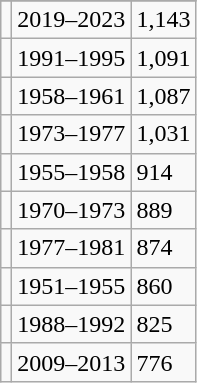<table class="wikitable sortable" style="float:left; margin-right:1em">
<tr>
</tr>
<tr>
<td></td>
<td>2019–2023</td>
<td>1,143</td>
</tr>
<tr>
<td></td>
<td>1991–1995</td>
<td>1,091</td>
</tr>
<tr>
<td></td>
<td>1958–1961</td>
<td>1,087</td>
</tr>
<tr>
<td></td>
<td>1973–1977</td>
<td>1,031</td>
</tr>
<tr>
<td></td>
<td>1955–1958</td>
<td>914</td>
</tr>
<tr>
<td></td>
<td>1970–1973</td>
<td>889</td>
</tr>
<tr>
<td></td>
<td>1977–1981</td>
<td>874</td>
</tr>
<tr>
<td></td>
<td>1951–1955</td>
<td>860</td>
</tr>
<tr>
<td></td>
<td>1988–1992</td>
<td>825</td>
</tr>
<tr>
<td></td>
<td>2009–2013</td>
<td>776</td>
</tr>
</table>
